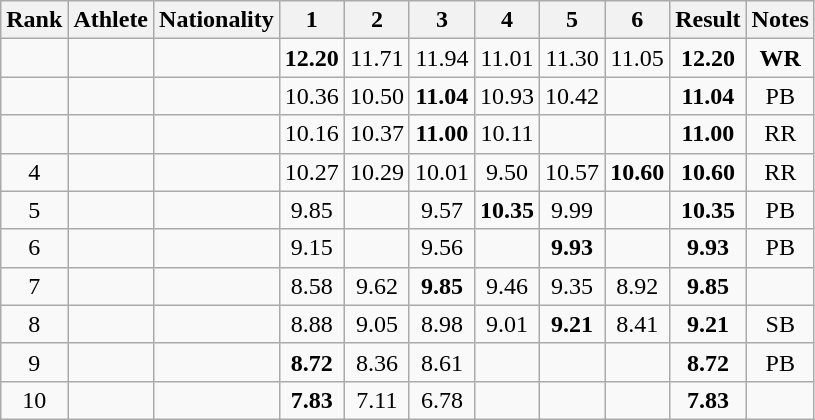<table class="wikitable sortable" style="text-align:center">
<tr>
<th>Rank</th>
<th>Athlete</th>
<th>Nationality</th>
<th width="25">1</th>
<th width="25">2</th>
<th width="25">3</th>
<th width="25">4</th>
<th width="25">5</th>
<th width="25">6</th>
<th>Result</th>
<th>Notes</th>
</tr>
<tr>
<td></td>
<td align=left></td>
<td align="left"></td>
<td><strong>12.20</strong></td>
<td>11.71</td>
<td>11.94</td>
<td>11.01</td>
<td>11.30</td>
<td>11.05</td>
<td><strong>12.20</strong></td>
<td><strong>WR</strong></td>
</tr>
<tr>
<td></td>
<td align=left></td>
<td align="left"></td>
<td>10.36</td>
<td>10.50</td>
<td><strong>11.04</strong></td>
<td>10.93</td>
<td>10.42</td>
<td></td>
<td><strong>11.04</strong></td>
<td>PB</td>
</tr>
<tr>
<td></td>
<td align=left></td>
<td align="left"></td>
<td>10.16</td>
<td>10.37</td>
<td><strong>11.00</strong></td>
<td>10.11</td>
<td></td>
<td></td>
<td><strong>11.00</strong></td>
<td>RR</td>
</tr>
<tr>
<td>4</td>
<td align=left></td>
<td align="left"></td>
<td>10.27</td>
<td>10.29</td>
<td>10.01</td>
<td>9.50</td>
<td>10.57</td>
<td><strong>10.60</strong></td>
<td><strong>10.60</strong></td>
<td>RR</td>
</tr>
<tr>
<td>5</td>
<td align=left></td>
<td align="left"></td>
<td>9.85</td>
<td></td>
<td>9.57</td>
<td><strong>10.35</strong></td>
<td>9.99</td>
<td></td>
<td><strong>10.35</strong></td>
<td>PB</td>
</tr>
<tr>
<td>6</td>
<td align=left></td>
<td align="left"></td>
<td>9.15</td>
<td></td>
<td>9.56</td>
<td></td>
<td><strong>9.93</strong></td>
<td></td>
<td><strong>9.93</strong></td>
<td>PB</td>
</tr>
<tr>
<td>7</td>
<td align=left></td>
<td align="left"></td>
<td>8.58</td>
<td>9.62</td>
<td><strong>9.85</strong></td>
<td>9.46</td>
<td>9.35</td>
<td>8.92</td>
<td><strong>9.85</strong></td>
<td></td>
</tr>
<tr>
<td>8</td>
<td align=left></td>
<td align="left"></td>
<td>8.88</td>
<td>9.05</td>
<td>8.98</td>
<td>9.01</td>
<td><strong>9.21</strong></td>
<td>8.41</td>
<td><strong>9.21</strong></td>
<td>SB</td>
</tr>
<tr>
<td>9</td>
<td align=left></td>
<td align="left"></td>
<td><strong>8.72</strong></td>
<td>8.36</td>
<td>8.61</td>
<td></td>
<td></td>
<td></td>
<td><strong>8.72</strong></td>
<td>PB</td>
</tr>
<tr>
<td>10</td>
<td align=left></td>
<td align="left"></td>
<td><strong>7.83</strong></td>
<td>7.11</td>
<td>6.78</td>
<td></td>
<td></td>
<td></td>
<td><strong>7.83</strong></td>
<td></td>
</tr>
</table>
